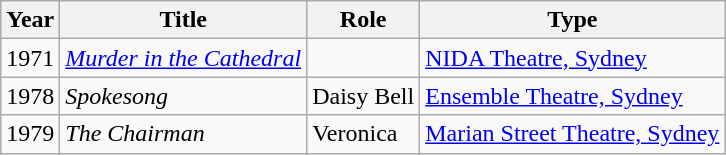<table class="wikitable sortable">
<tr>
<th>Year</th>
<th>Title</th>
<th>Role</th>
<th>Type</th>
</tr>
<tr>
<td>1971</td>
<td><em><a href='#'>Murder in the Cathedral</a></em></td>
<td></td>
<td><a href='#'>NIDA Theatre, Sydney</a></td>
</tr>
<tr>
<td>1978</td>
<td><em>Spokesong</em></td>
<td>Daisy Bell</td>
<td><a href='#'>Ensemble Theatre, Sydney</a></td>
</tr>
<tr>
<td>1979</td>
<td><em>The Chairman</em></td>
<td>Veronica</td>
<td><a href='#'>Marian Street Theatre, Sydney</a></td>
</tr>
</table>
